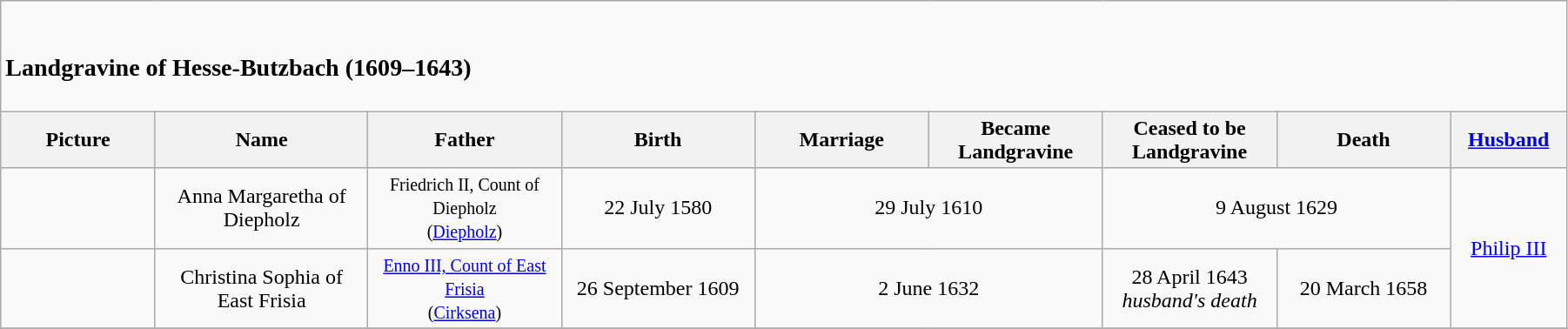<table width=95% class="wikitable">
<tr>
<td colspan="9"><br><h3>Landgravine of Hesse-Butzbach (1609–1643)</h3></td>
</tr>
<tr>
<th width = "8%">Picture</th>
<th width = "11%">Name</th>
<th width = "10%">Father</th>
<th width = "10%">Birth</th>
<th width = "9%">Marriage</th>
<th width = "9%">Became Landgravine</th>
<th width = "9%">Ceased to be Landgravine</th>
<th width = "9%">Death</th>
<th width = "6%"><a href='#'>Husband</a></th>
</tr>
<tr>
<td align="center"></td>
<td align="center">Anna Margaretha of Diepholz</td>
<td align="center"><small>Friedrich II, Count of Diepholz<br>(<a href='#'>Diepholz</a>)</small></td>
<td align="center">22 July 1580</td>
<td align="center" colspan="2">29 July 1610</td>
<td align="center" colspan="2">9 August 1629</td>
<td align="center" rowspan="2"><a href='#'>Philip III</a></td>
</tr>
<tr>
<td align="center"></td>
<td align="center">Christina Sophia of East Frisia</td>
<td align="center"><small><a href='#'>Enno III, Count of East Frisia</a><br>(<a href='#'>Cirksena</a>)</small></td>
<td align="center">26 September 1609</td>
<td align="center" colspan="2">2 June 1632</td>
<td align="center">28 April 1643<br><em>husband's death</em></td>
<td align="center">20 March 1658</td>
</tr>
<tr>
</tr>
</table>
